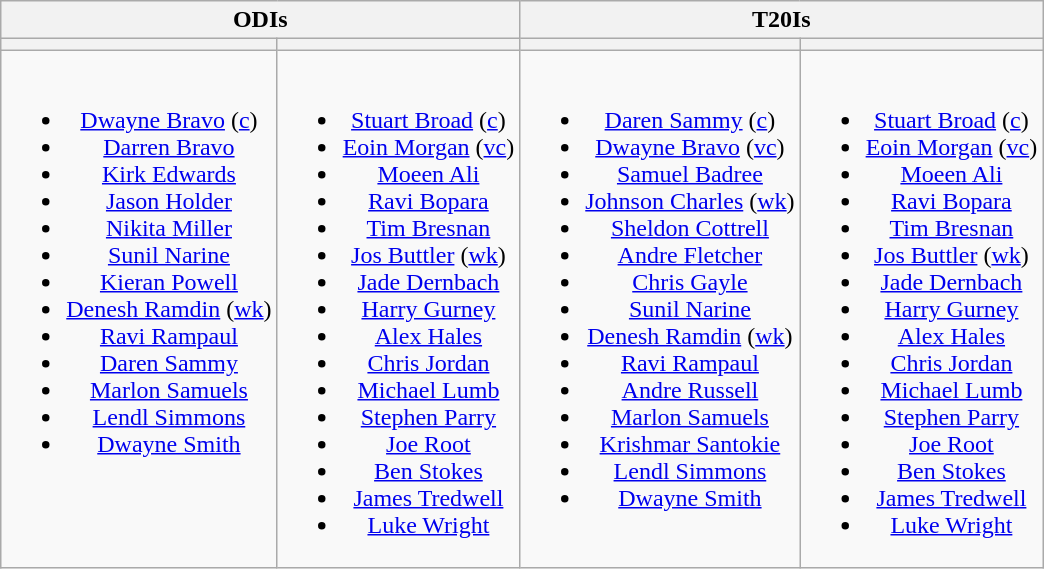<table class="wikitable" style="text-align:center">
<tr>
<th colspan="2">ODIs</th>
<th colspan="2">T20Is</th>
</tr>
<tr>
<th></th>
<th></th>
<th></th>
<th></th>
</tr>
<tr style="vertical-align:top">
<td><br><ul><li><a href='#'>Dwayne Bravo</a> (<a href='#'>c</a>)</li><li><a href='#'>Darren Bravo</a></li><li><a href='#'>Kirk Edwards</a></li><li><a href='#'>Jason Holder</a></li><li><a href='#'>Nikita Miller</a></li><li><a href='#'>Sunil Narine</a></li><li><a href='#'>Kieran Powell</a></li><li><a href='#'>Denesh Ramdin</a> (<a href='#'>wk</a>)</li><li><a href='#'>Ravi Rampaul</a></li><li><a href='#'>Daren Sammy</a></li><li><a href='#'>Marlon Samuels</a></li><li><a href='#'>Lendl Simmons</a></li><li><a href='#'>Dwayne Smith</a></li></ul></td>
<td><br><ul><li><a href='#'>Stuart Broad</a> (<a href='#'>c</a>)</li><li><a href='#'>Eoin Morgan</a> (<a href='#'>vc</a>)</li><li><a href='#'>Moeen Ali</a></li><li><a href='#'>Ravi Bopara</a></li><li><a href='#'>Tim Bresnan</a></li><li><a href='#'>Jos Buttler</a> (<a href='#'>wk</a>)</li><li><a href='#'>Jade Dernbach</a></li><li><a href='#'>Harry Gurney</a></li><li><a href='#'>Alex Hales</a></li><li><a href='#'>Chris Jordan</a></li><li><a href='#'>Michael Lumb</a></li><li><a href='#'>Stephen Parry</a></li><li><a href='#'>Joe Root</a></li><li><a href='#'>Ben Stokes</a></li><li><a href='#'>James Tredwell</a></li><li><a href='#'>Luke Wright</a></li></ul></td>
<td><br><ul><li><a href='#'>Daren Sammy</a> (<a href='#'>c</a>)</li><li><a href='#'>Dwayne Bravo</a> (<a href='#'>vc</a>)</li><li><a href='#'>Samuel Badree</a></li><li><a href='#'>Johnson Charles</a> (<a href='#'>wk</a>)</li><li><a href='#'>Sheldon Cottrell</a></li><li><a href='#'>Andre Fletcher</a></li><li><a href='#'>Chris Gayle</a></li><li><a href='#'>Sunil Narine</a></li><li><a href='#'>Denesh Ramdin</a> (<a href='#'>wk</a>)</li><li><a href='#'>Ravi Rampaul</a></li><li><a href='#'>Andre Russell</a></li><li><a href='#'>Marlon Samuels</a></li><li><a href='#'>Krishmar Santokie</a></li><li><a href='#'>Lendl Simmons</a></li><li><a href='#'>Dwayne Smith</a></li></ul></td>
<td><br><ul><li><a href='#'>Stuart Broad</a> (<a href='#'>c</a>)</li><li><a href='#'>Eoin Morgan</a> (<a href='#'>vc</a>)</li><li><a href='#'>Moeen Ali</a></li><li><a href='#'>Ravi Bopara</a></li><li><a href='#'>Tim Bresnan</a></li><li><a href='#'>Jos Buttler</a> (<a href='#'>wk</a>)</li><li><a href='#'>Jade Dernbach</a></li><li><a href='#'>Harry Gurney</a></li><li><a href='#'>Alex Hales</a></li><li><a href='#'>Chris Jordan</a></li><li><a href='#'>Michael Lumb</a></li><li><a href='#'>Stephen Parry</a></li><li><a href='#'>Joe Root</a></li><li><a href='#'>Ben Stokes</a></li><li><a href='#'>James Tredwell</a></li><li><a href='#'>Luke Wright</a></li></ul></td>
</tr>
</table>
